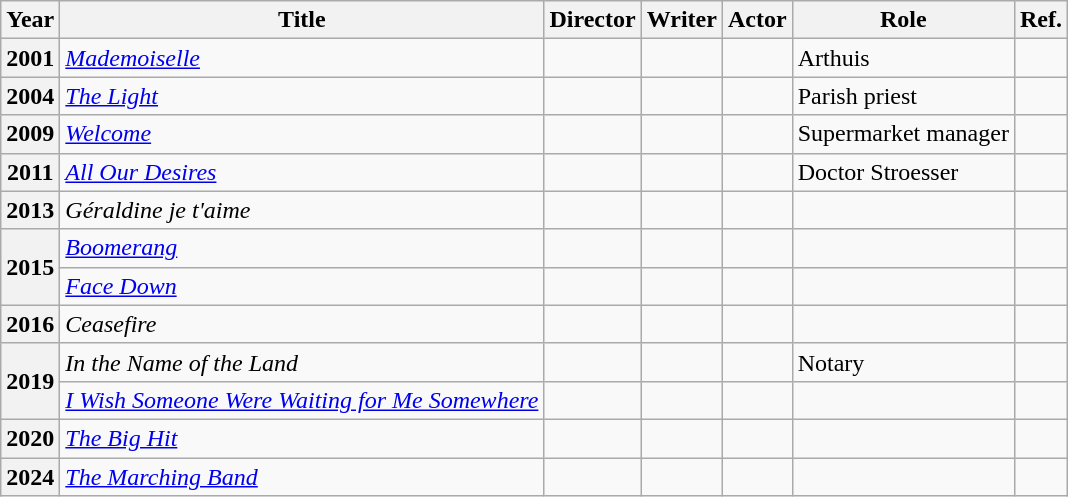<table class="wikitable sortable plainrowheaders">
<tr>
<th scope="col">Year</th>
<th scope="col">Title</th>
<th scope="col">Director</th>
<th scope="col">Writer</th>
<th scope="col">Actor</th>
<th scope="col">Role</th>
<th scope="col">Ref.</th>
</tr>
<tr>
<th scope="row">2001</th>
<td><em><a href='#'> Mademoiselle</a></em></td>
<td></td>
<td></td>
<td></td>
<td>Arthuis</td>
<td align="center"></td>
</tr>
<tr>
<th scope="row">2004</th>
<td><em><a href='#'>The Light</a></em></td>
<td></td>
<td></td>
<td></td>
<td>Parish priest</td>
<td align="center"></td>
</tr>
<tr>
<th scope="row">2009</th>
<td><em><a href='#'>Welcome</a></em></td>
<td></td>
<td></td>
<td></td>
<td>Supermarket manager</td>
<td align="center"></td>
</tr>
<tr>
<th scope="row">2011</th>
<td><em><a href='#'>All Our Desires</a></em></td>
<td></td>
<td></td>
<td></td>
<td>Doctor Stroesser</td>
<td align="center"></td>
</tr>
<tr>
<th scope="row">2013</th>
<td><em>Géraldine je t'aime</em></td>
<td></td>
<td></td>
<td></td>
<td></td>
<td align="center"></td>
</tr>
<tr>
<th scope="row" rowspan="2">2015</th>
<td><em><a href='#'>Boomerang</a></em></td>
<td></td>
<td></td>
<td></td>
<td></td>
<td align="center"></td>
</tr>
<tr>
<td><em><a href='#'>Face Down</a></em></td>
<td></td>
<td></td>
<td></td>
<td></td>
<td align="center"></td>
</tr>
<tr>
<th scope="row">2016</th>
<td><em>Ceasefire</em></td>
<td></td>
<td></td>
<td></td>
<td></td>
<td align="center"></td>
</tr>
<tr>
<th scope="row" rowspan="2">2019</th>
<td><em>In the Name of the Land</em></td>
<td></td>
<td></td>
<td></td>
<td>Notary</td>
<td align="center"></td>
</tr>
<tr>
<td><em><a href='#'>I Wish Someone Were Waiting for Me Somewhere</a></em></td>
<td></td>
<td></td>
<td></td>
<td></td>
<td align="center"></td>
</tr>
<tr>
<th scope="row">2020</th>
<td><em><a href='#'>The Big Hit</a></em></td>
<td></td>
<td></td>
<td></td>
<td></td>
<td align="center"></td>
</tr>
<tr>
<th scope="row">2024</th>
<td><em><a href='#'>The Marching Band</a></em></td>
<td></td>
<td></td>
<td></td>
<td></td>
<td align="center"></td>
</tr>
</table>
